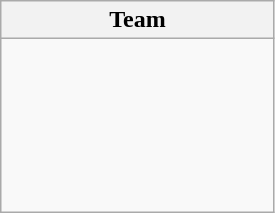<table class="wikitable">
<tr>
<th width=175px>Team</th>
</tr>
<tr>
<td><br><br>
<br>
<br>
<br>
<br>
</td>
</tr>
</table>
